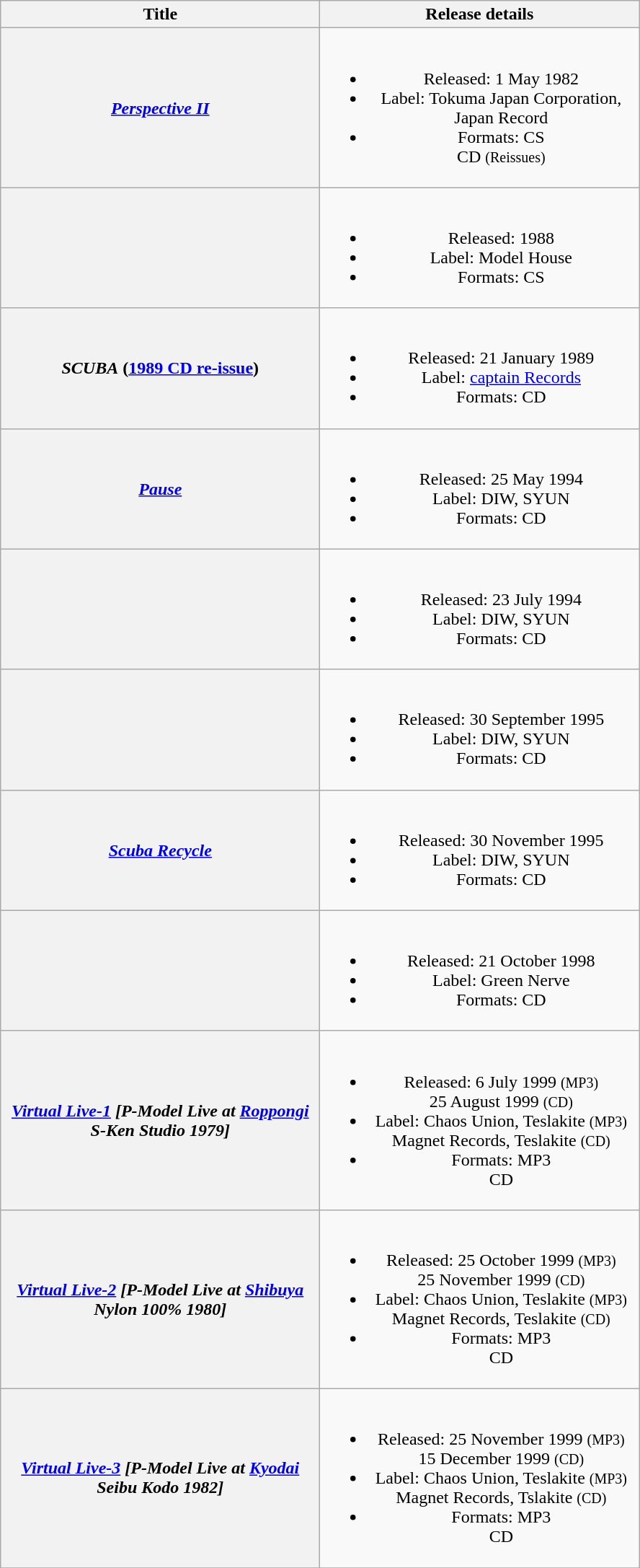<table class="wikitable plainrowheaders" style="text-align:center;">
<tr>
<th scope="col" style="width:18em;">Title</th>
<th scope="col" style="width:18em;">Release details</th>
</tr>
<tr>
<th scope="row"><em><a href='#'>Perspective II</a></em></th>
<td><br><ul><li>Released: 1 May 1982</li><li>Label: Tokuma Japan Corporation, Japan Record</li><li>Formats: CS<br>CD <small>(Reissues)</small></li></ul></td>
</tr>
<tr>
<th scope="row"></th>
<td><br><ul><li>Released: 1988</li><li>Label: Model House</li><li>Formats: CS</li></ul></td>
</tr>
<tr>
<th scope="row"><em>SCUBA</em> (<a href='#'>1989 CD re-issue</a>)</th>
<td><br><ul><li>Released: 21 January 1989</li><li>Label: <a href='#'>captain Records</a></li><li>Formats: CD</li></ul></td>
</tr>
<tr>
<th scope="row"><em><a href='#'>Pause</a></em></th>
<td><br><ul><li>Released: 25 May 1994</li><li>Label: DIW, SYUN</li><li>Formats: CD</li></ul></td>
</tr>
<tr>
<th scope="row"></th>
<td><br><ul><li>Released: 23 July 1994</li><li>Label: DIW, SYUN</li><li>Formats: CD</li></ul></td>
</tr>
<tr>
<th scope="row"></th>
<td><br><ul><li>Released: 30 September 1995</li><li>Label: DIW, SYUN</li><li>Formats: CD</li></ul></td>
</tr>
<tr>
<th scope="row"><em><a href='#'>Scuba Recycle</a></em></th>
<td><br><ul><li>Released: 30 November 1995</li><li>Label: DIW, SYUN</li><li>Formats: CD</li></ul></td>
</tr>
<tr>
<th scope="row"></th>
<td><br><ul><li>Released: 21 October 1998</li><li>Label: Green Nerve</li><li>Formats: CD</li></ul></td>
</tr>
<tr>
<th scope="row"><em><a href='#'>Virtual Live-1</a> [P-Model Live at <a href='#'>Roppongi</a> S-Ken Studio 1979]</em></th>
<td><br><ul><li>Released: 6 July 1999 <small>(MP3)</small><br>25 August 1999 <small>(CD)</small></li><li>Label: Chaos Union, Teslakite <small>(MP3)</small><br>Magnet Records, Teslakite <small>(CD)</small></li><li>Formats: MP3<br>CD</li></ul></td>
</tr>
<tr>
<th scope="row"><em><a href='#'>Virtual Live-2</a> [P-Model Live at <a href='#'>Shibuya</a> Nylon 100% 1980]</em></th>
<td><br><ul><li>Released: 25 October 1999 <small>(MP3)</small><br>25 November 1999 <small>(CD)</small></li><li>Label: Chaos Union, Teslakite <small>(MP3)</small><br>Magnet Records, Teslakite <small>(CD)</small></li><li>Formats: MP3<br>CD</li></ul></td>
</tr>
<tr>
<th scope="row"><em><a href='#'>Virtual Live-3</a> [P-Model Live at <a href='#'>Kyodai</a> Seibu Kodo 1982]</em></th>
<td><br><ul><li>Released: 25 November 1999 <small>(MP3)</small><br>15 December 1999 <small>(CD)</small></li><li>Label: Chaos Union, Teslakite <small>(MP3)</small><br>Magnet Records, Tslakite <small>(CD)</small></li><li>Formats: MP3<br>CD</li></ul></td>
</tr>
<tr>
</tr>
</table>
